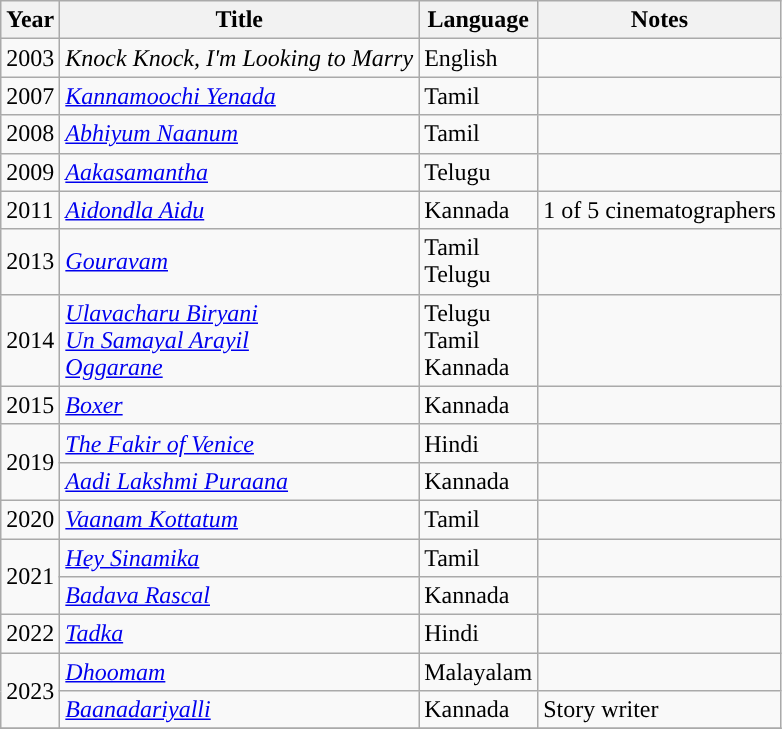<table class="wikitable">
<tr>
<th>Year</th>
<th>Title</th>
<th>Language</th>
<th>Notes</th>
</tr>
<tr>
<td>2003</td>
<td><em>Knock Knock, I'm Looking to Marry</em></td>
<td>English</td>
<td></td>
</tr>
<tr>
<td>2007</td>
<td><em><a href='#'>Kannamoochi Yenada</a></em></td>
<td>Tamil</td>
<td></td>
</tr>
<tr>
<td>2008</td>
<td><em><a href='#'>Abhiyum Naanum</a></em></td>
<td>Tamil</td>
<td></td>
</tr>
<tr>
<td>2009</td>
<td><em><a href='#'>Aakasamantha</a></em></td>
<td>Telugu</td>
<td></td>
</tr>
<tr>
<td>2011</td>
<td><em><a href='#'>Aidondla Aidu</a></em></td>
<td>Kannada</td>
<td>1 of 5 cinematographers</td>
</tr>
<tr>
<td>2013</td>
<td><em><a href='#'>Gouravam</a></em></td>
<td>Tamil<br>Telugu</td>
<td></td>
</tr>
<tr>
<td>2014</td>
<td><em><a href='#'>Ulavacharu Biryani</a></em><br><em><a href='#'>Un Samayal Arayil</a></em><br><em><a href='#'>Oggarane</a></em></td>
<td>Telugu<br>Tamil<br>Kannada</td>
<td></td>
</tr>
<tr>
<td>2015</td>
<td><em><a href='#'>Boxer</a></em></td>
<td>Kannada</td>
<td></td>
</tr>
<tr>
<td rowspan="2”">2019</td>
<td><em><a href='#'>The Fakir of Venice</a></em></td>
<td>Hindi</td>
<td></td>
</tr>
<tr>
<td><em><a href='#'>Aadi Lakshmi Puraana</a></em></td>
<td>Kannada</td>
<td></td>
</tr>
<tr>
<td>2020</td>
<td><em><a href='#'>Vaanam Kottatum</a></em></td>
<td>Tamil</td>
<td></td>
</tr>
<tr>
<td rowspan="2">2021</td>
<td><em><a href='#'>Hey Sinamika</a></em></td>
<td>Tamil</td>
<td></td>
</tr>
<tr>
<td><em><a href='#'>Badava Rascal</a></em></td>
<td>Kannada</td>
<td></td>
</tr>
<tr>
<td>2022</td>
<td><em><a href='#'>Tadka</a></em></td>
<td>Hindi</td>
<td></td>
</tr>
<tr>
<td rowspan="2">2023</td>
<td><em><a href='#'>Dhoomam</a></em></td>
<td>Malayalam</td>
<td></td>
</tr>
<tr>
<td><em><a href='#'>Baanadariyalli</a></em></td>
<td>Kannada</td>
<td>Story writer </td>
</tr>
<tr>
</tr>
</table>
